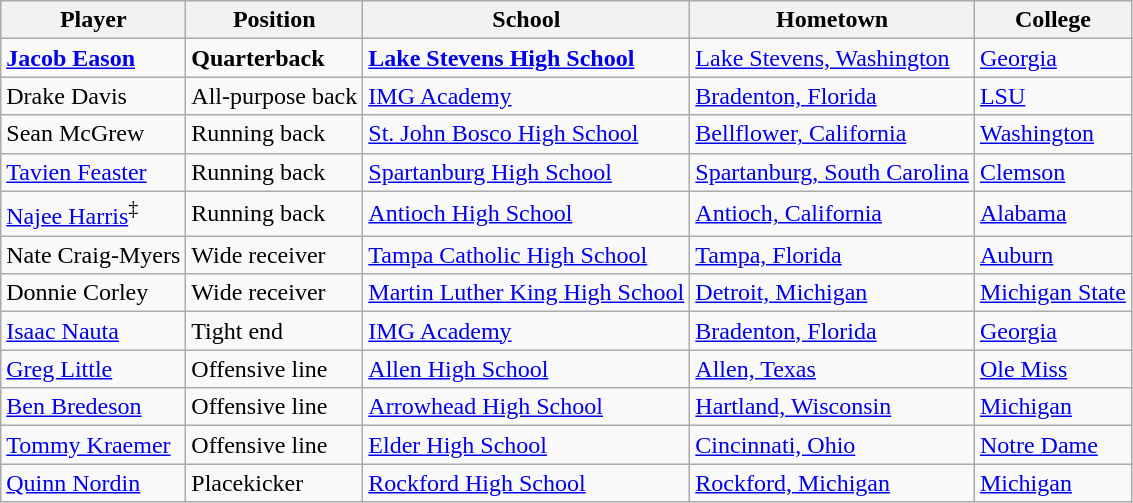<table class="wikitable">
<tr>
<th>Player</th>
<th>Position</th>
<th>School</th>
<th>Hometown</th>
<th>College</th>
</tr>
<tr>
<td><strong><a href='#'>Jacob Eason</a></strong></td>
<td><strong>Quarterback</strong></td>
<td><strong><a href='#'>Lake Stevens High School</a></strong></td>
<td><a href='#'>Lake Stevens, Washington</a></td>
<td><a href='#'>Georgia</a></td>
</tr>
<tr>
<td>Drake Davis</td>
<td>All-purpose back</td>
<td><a href='#'>IMG Academy</a></td>
<td><a href='#'>Bradenton, Florida</a></td>
<td><a href='#'>LSU</a></td>
</tr>
<tr>
<td>Sean McGrew</td>
<td>Running back</td>
<td><a href='#'>St. John Bosco High School</a></td>
<td><a href='#'>Bellflower, California</a></td>
<td><a href='#'>Washington</a></td>
</tr>
<tr>
<td><a href='#'>Tavien Feaster</a></td>
<td>Running back</td>
<td><a href='#'>Spartanburg High School</a></td>
<td><a href='#'>Spartanburg, South Carolina</a></td>
<td><a href='#'>Clemson</a></td>
</tr>
<tr>
<td><a href='#'>Najee Harris</a><sup>‡</sup></td>
<td>Running back</td>
<td><a href='#'>Antioch High School</a></td>
<td><a href='#'>Antioch, California</a></td>
<td><a href='#'>Alabama</a></td>
</tr>
<tr>
<td>Nate Craig-Myers</td>
<td>Wide receiver</td>
<td><a href='#'>Tampa Catholic High School</a></td>
<td><a href='#'>Tampa, Florida</a></td>
<td><a href='#'>Auburn</a></td>
</tr>
<tr>
<td>Donnie Corley</td>
<td>Wide receiver</td>
<td><a href='#'>Martin Luther King High School</a></td>
<td><a href='#'>Detroit, Michigan</a></td>
<td><a href='#'>Michigan State</a></td>
</tr>
<tr>
<td><a href='#'>Isaac Nauta</a></td>
<td>Tight end</td>
<td><a href='#'>IMG Academy</a></td>
<td><a href='#'>Bradenton, Florida</a></td>
<td><a href='#'>Georgia</a></td>
</tr>
<tr>
<td><a href='#'>Greg Little</a></td>
<td>Offensive line</td>
<td><a href='#'>Allen High School</a></td>
<td><a href='#'>Allen, Texas</a></td>
<td><a href='#'>Ole Miss</a></td>
</tr>
<tr>
<td><a href='#'>Ben Bredeson</a></td>
<td>Offensive line</td>
<td><a href='#'>Arrowhead High School</a></td>
<td><a href='#'>Hartland, Wisconsin</a></td>
<td><a href='#'>Michigan</a></td>
</tr>
<tr>
<td><a href='#'>Tommy Kraemer</a></td>
<td>Offensive line</td>
<td><a href='#'>Elder High School</a></td>
<td><a href='#'>Cincinnati, Ohio</a></td>
<td><a href='#'>Notre Dame</a></td>
</tr>
<tr>
<td><a href='#'>Quinn Nordin</a></td>
<td>Placekicker</td>
<td><a href='#'>Rockford High School</a></td>
<td><a href='#'>Rockford, Michigan</a></td>
<td><a href='#'>Michigan</a></td>
</tr>
</table>
